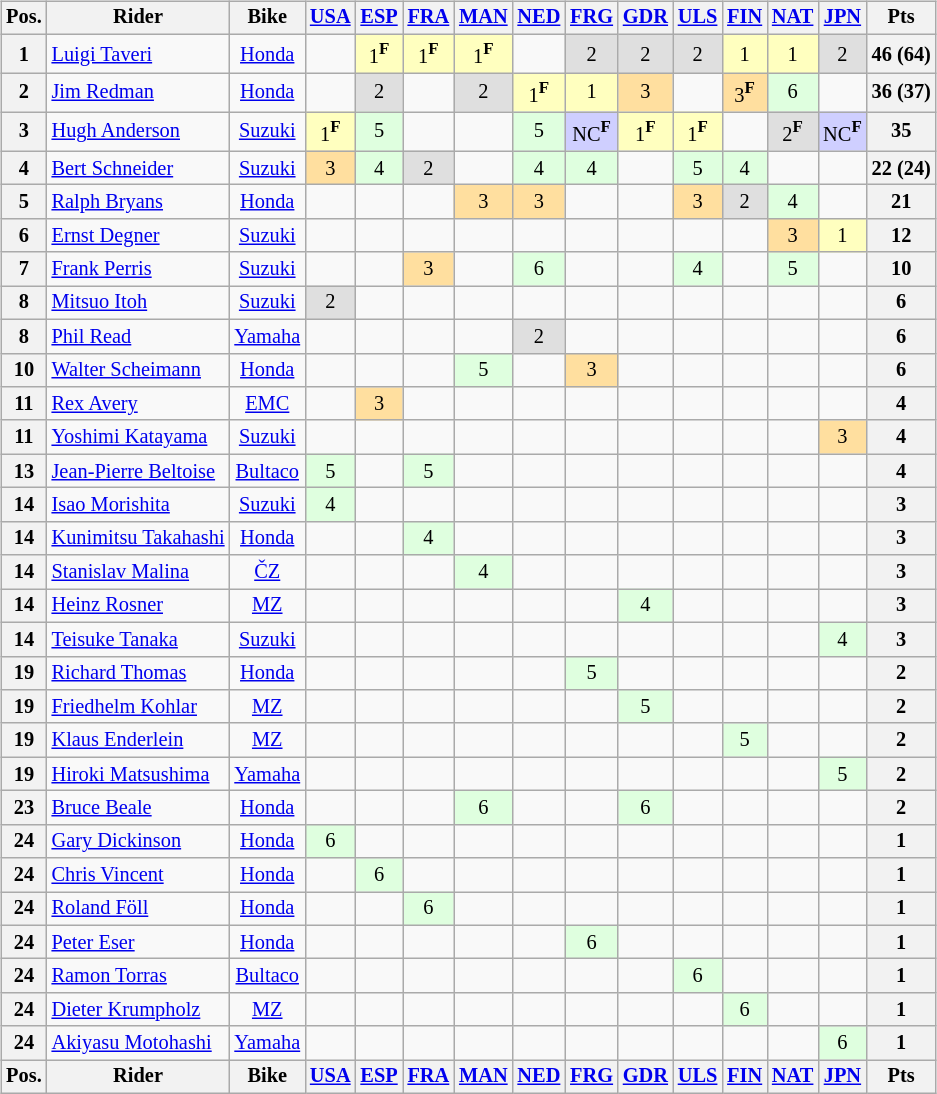<table>
<tr>
<td><br><table class="wikitable" style="font-size: 85%; text-align:center">
<tr>
<th>Pos.</th>
<th>Rider</th>
<th>Bike</th>
<th><a href='#'>USA</a><br></th>
<th><a href='#'>ESP</a><br></th>
<th><a href='#'>FRA</a><br></th>
<th><a href='#'>MAN</a><br></th>
<th><a href='#'>NED</a><br></th>
<th><a href='#'>FRG</a><br></th>
<th><a href='#'>GDR</a><br></th>
<th><a href='#'>ULS</a><br></th>
<th><a href='#'>FIN</a><br></th>
<th><a href='#'>NAT</a><br></th>
<th><a href='#'>JPN</a><br></th>
<th>Pts</th>
</tr>
<tr>
<th>1</th>
<td align="left"> <a href='#'>Luigi Taveri</a></td>
<td><a href='#'>Honda</a></td>
<td></td>
<td style="background:#ffffbf;">1<strong><sup>F</sup></strong></td>
<td style="background:#ffffbf;">1<strong><sup>F</sup></strong></td>
<td style="background:#ffffbf;">1<strong><sup>F</sup></strong></td>
<td></td>
<td style="background:#dfdfdf;">2</td>
<td style="background:#dfdfdf;">2</td>
<td style="background:#dfdfdf;">2</td>
<td style="background:#ffffbf;">1</td>
<td style="background:#ffffbf;">1</td>
<td style="background:#dfdfdf;">2</td>
<th>46 (64)</th>
</tr>
<tr>
<th>2</th>
<td align="left"> <a href='#'>Jim Redman</a></td>
<td><a href='#'>Honda</a></td>
<td></td>
<td style="background:#dfdfdf;">2</td>
<td></td>
<td style="background:#dfdfdf;">2</td>
<td style="background:#ffffbf;">1<strong><sup>F</sup></strong></td>
<td style="background:#ffffbf;">1</td>
<td style="background:#ffdf9f;">3</td>
<td></td>
<td style="background:#ffdf9f;">3<strong><sup>F</sup></strong></td>
<td style="background:#dfffdf;">6</td>
<td></td>
<th>36 (37)</th>
</tr>
<tr>
<th>3</th>
<td align="left"> <a href='#'>Hugh Anderson</a></td>
<td><a href='#'>Suzuki</a></td>
<td style="background:#ffffbf;">1<strong><sup>F</sup></strong></td>
<td style="background:#dfffdf;">5</td>
<td></td>
<td></td>
<td style="background:#dfffdf;">5</td>
<td style="background:#cfcfff;">NC<strong><sup>F</sup></strong></td>
<td style="background:#ffffbf;">1<strong><sup>F</sup></strong></td>
<td style="background:#ffffbf;">1<strong><sup>F</sup></strong></td>
<td></td>
<td style="background:#dfdfdf;">2<strong><sup>F</sup></strong></td>
<td style="background:#cfcfff;">NC<strong><sup>F</sup></strong></td>
<th>35</th>
</tr>
<tr>
<th>4</th>
<td align="left"> <a href='#'>Bert Schneider</a></td>
<td><a href='#'>Suzuki</a></td>
<td style="background:#ffdf9f;">3</td>
<td style="background:#dfffdf;">4</td>
<td style="background:#dfdfdf;">2</td>
<td></td>
<td style="background:#dfffdf;">4</td>
<td style="background:#dfffdf;">4</td>
<td></td>
<td style="background:#dfffdf;">5</td>
<td style="background:#dfffdf;">4</td>
<td></td>
<td></td>
<th>22 (24)</th>
</tr>
<tr>
<th>5</th>
<td align="left"> <a href='#'>Ralph Bryans</a></td>
<td><a href='#'>Honda</a></td>
<td></td>
<td></td>
<td></td>
<td style="background:#ffdf9f;">3</td>
<td style="background:#ffdf9f;">3</td>
<td></td>
<td></td>
<td style="background:#ffdf9f;">3</td>
<td style="background:#dfdfdf;">2</td>
<td style="background:#dfffdf;">4</td>
<td></td>
<th>21</th>
</tr>
<tr>
<th>6</th>
<td align="left"> <a href='#'>Ernst Degner</a></td>
<td><a href='#'>Suzuki</a></td>
<td></td>
<td></td>
<td></td>
<td></td>
<td></td>
<td></td>
<td></td>
<td></td>
<td></td>
<td style="background:#ffdf9f;">3</td>
<td style="background:#ffffbf;">1</td>
<th>12</th>
</tr>
<tr>
<th>7</th>
<td align="left"> <a href='#'>Frank Perris</a></td>
<td><a href='#'>Suzuki</a></td>
<td></td>
<td></td>
<td style="background:#ffdf9f;">3</td>
<td></td>
<td style="background:#dfffdf;">6</td>
<td></td>
<td></td>
<td style="background:#dfffdf;">4</td>
<td></td>
<td style="background:#dfffdf;">5</td>
<td></td>
<th>10</th>
</tr>
<tr>
<th>8</th>
<td align="left"> <a href='#'>Mitsuo Itoh</a></td>
<td><a href='#'>Suzuki</a></td>
<td style="background:#dfdfdf;">2</td>
<td></td>
<td></td>
<td></td>
<td></td>
<td></td>
<td></td>
<td></td>
<td></td>
<td></td>
<td></td>
<th>6</th>
</tr>
<tr>
<th>8</th>
<td align="left"> <a href='#'>Phil Read</a></td>
<td><a href='#'>Yamaha</a></td>
<td></td>
<td></td>
<td></td>
<td></td>
<td style="background:#dfdfdf;">2</td>
<td></td>
<td></td>
<td></td>
<td></td>
<td></td>
<td></td>
<th>6</th>
</tr>
<tr>
<th>10</th>
<td align="left"> <a href='#'>Walter Scheimann</a></td>
<td><a href='#'>Honda</a></td>
<td></td>
<td></td>
<td></td>
<td style="background:#dfffdf;">5</td>
<td></td>
<td style="background:#ffdf9f;">3</td>
<td></td>
<td></td>
<td></td>
<td></td>
<td></td>
<th>6</th>
</tr>
<tr>
<th>11</th>
<td align="left"> <a href='#'>Rex Avery</a></td>
<td><a href='#'>EMC</a></td>
<td></td>
<td style="background:#ffdf9f;">3</td>
<td></td>
<td></td>
<td></td>
<td></td>
<td></td>
<td></td>
<td></td>
<td></td>
<td></td>
<th>4</th>
</tr>
<tr>
<th>11</th>
<td align="left"> <a href='#'>Yoshimi Katayama</a></td>
<td><a href='#'>Suzuki</a></td>
<td></td>
<td></td>
<td></td>
<td></td>
<td></td>
<td></td>
<td></td>
<td></td>
<td></td>
<td></td>
<td style="background:#ffdf9f;">3</td>
<th>4</th>
</tr>
<tr>
<th>13</th>
<td align="left"> <a href='#'>Jean-Pierre Beltoise</a></td>
<td><a href='#'>Bultaco</a></td>
<td style="background:#dfffdf;">5</td>
<td></td>
<td style="background:#dfffdf;">5</td>
<td></td>
<td></td>
<td></td>
<td></td>
<td></td>
<td></td>
<td></td>
<td></td>
<th>4</th>
</tr>
<tr>
<th>14</th>
<td align="left"> <a href='#'>Isao Morishita</a></td>
<td><a href='#'>Suzuki</a></td>
<td style="background:#dfffdf;">4</td>
<td></td>
<td></td>
<td></td>
<td></td>
<td></td>
<td></td>
<td></td>
<td></td>
<td></td>
<td></td>
<th>3</th>
</tr>
<tr>
<th>14</th>
<td align="left"> <a href='#'>Kunimitsu Takahashi</a></td>
<td><a href='#'>Honda</a></td>
<td></td>
<td></td>
<td style="background:#dfffdf;">4</td>
<td></td>
<td></td>
<td></td>
<td></td>
<td></td>
<td></td>
<td></td>
<td></td>
<th>3</th>
</tr>
<tr>
<th>14</th>
<td align="left"> <a href='#'>Stanislav Malina</a></td>
<td><a href='#'>ČZ</a></td>
<td></td>
<td></td>
<td></td>
<td style="background:#dfffdf;">4</td>
<td></td>
<td></td>
<td></td>
<td></td>
<td></td>
<td></td>
<td></td>
<th>3</th>
</tr>
<tr>
<th>14</th>
<td align="left"> <a href='#'>Heinz Rosner</a></td>
<td><a href='#'>MZ</a></td>
<td></td>
<td></td>
<td></td>
<td></td>
<td></td>
<td></td>
<td style="background:#dfffdf;">4</td>
<td></td>
<td></td>
<td></td>
<td></td>
<th>3</th>
</tr>
<tr>
<th>14</th>
<td align="left"> <a href='#'>Teisuke Tanaka</a></td>
<td><a href='#'>Suzuki</a></td>
<td></td>
<td></td>
<td></td>
<td></td>
<td></td>
<td></td>
<td></td>
<td></td>
<td></td>
<td></td>
<td style="background:#dfffdf;">4</td>
<th>3</th>
</tr>
<tr>
<th>19</th>
<td align="left"> <a href='#'>Richard Thomas</a></td>
<td><a href='#'>Honda</a></td>
<td></td>
<td></td>
<td></td>
<td></td>
<td></td>
<td style="background:#dfffdf;">5</td>
<td></td>
<td></td>
<td></td>
<td></td>
<td></td>
<th>2</th>
</tr>
<tr>
<th>19</th>
<td align="left"> <a href='#'>Friedhelm Kohlar</a></td>
<td><a href='#'>MZ</a></td>
<td></td>
<td></td>
<td></td>
<td></td>
<td></td>
<td></td>
<td style="background:#dfffdf;">5</td>
<td></td>
<td></td>
<td></td>
<td></td>
<th>2</th>
</tr>
<tr>
<th>19</th>
<td align="left"> <a href='#'>Klaus Enderlein</a></td>
<td><a href='#'>MZ</a></td>
<td></td>
<td></td>
<td></td>
<td></td>
<td></td>
<td></td>
<td></td>
<td></td>
<td style="background:#dfffdf;">5</td>
<td></td>
<td></td>
<th>2</th>
</tr>
<tr>
<th>19</th>
<td align="left"> <a href='#'>Hiroki Matsushima</a></td>
<td><a href='#'>Yamaha</a></td>
<td></td>
<td></td>
<td></td>
<td></td>
<td></td>
<td></td>
<td></td>
<td></td>
<td></td>
<td></td>
<td style="background:#dfffdf;">5</td>
<th>2</th>
</tr>
<tr>
<th>23</th>
<td align="left"> <a href='#'>Bruce Beale</a></td>
<td><a href='#'>Honda</a></td>
<td></td>
<td></td>
<td></td>
<td style="background:#dfffdf;">6</td>
<td></td>
<td></td>
<td style="background:#dfffdf;">6</td>
<td></td>
<td></td>
<td></td>
<td></td>
<th>2</th>
</tr>
<tr>
<th>24</th>
<td align="left"> <a href='#'>Gary Dickinson</a></td>
<td><a href='#'>Honda</a></td>
<td style="background:#dfffdf;">6</td>
<td></td>
<td></td>
<td></td>
<td></td>
<td></td>
<td></td>
<td></td>
<td></td>
<td></td>
<td></td>
<th>1</th>
</tr>
<tr>
<th>24</th>
<td align="left"> <a href='#'>Chris Vincent</a></td>
<td><a href='#'>Honda</a></td>
<td></td>
<td style="background:#dfffdf;">6</td>
<td></td>
<td></td>
<td></td>
<td></td>
<td></td>
<td></td>
<td></td>
<td></td>
<td></td>
<th>1</th>
</tr>
<tr>
<th>24</th>
<td align="left"> <a href='#'>Roland Föll</a></td>
<td><a href='#'>Honda</a></td>
<td></td>
<td></td>
<td style="background:#dfffdf;">6</td>
<td></td>
<td></td>
<td></td>
<td></td>
<td></td>
<td></td>
<td></td>
<td></td>
<th>1</th>
</tr>
<tr>
<th>24</th>
<td align="left"> <a href='#'>Peter Eser</a></td>
<td><a href='#'>Honda</a></td>
<td></td>
<td></td>
<td></td>
<td></td>
<td></td>
<td style="background:#dfffdf;">6</td>
<td></td>
<td></td>
<td></td>
<td></td>
<td></td>
<th>1</th>
</tr>
<tr>
<th>24</th>
<td align="left"> <a href='#'>Ramon Torras</a></td>
<td><a href='#'>Bultaco</a></td>
<td></td>
<td></td>
<td></td>
<td></td>
<td></td>
<td></td>
<td></td>
<td style="background:#dfffdf;">6</td>
<td></td>
<td></td>
<td></td>
<th>1</th>
</tr>
<tr>
<th>24</th>
<td align="left"> <a href='#'>Dieter Krumpholz</a></td>
<td><a href='#'>MZ</a></td>
<td></td>
<td></td>
<td></td>
<td></td>
<td></td>
<td></td>
<td></td>
<td></td>
<td style="background:#dfffdf;">6</td>
<td></td>
<td></td>
<th>1</th>
</tr>
<tr>
<th>24</th>
<td align="left"> <a href='#'>Akiyasu Motohashi</a></td>
<td><a href='#'>Yamaha</a></td>
<td></td>
<td></td>
<td></td>
<td></td>
<td></td>
<td></td>
<td></td>
<td></td>
<td></td>
<td></td>
<td style="background:#dfffdf;">6</td>
<th>1</th>
</tr>
<tr>
<th>Pos.</th>
<th>Rider</th>
<th>Bike</th>
<th><a href='#'>USA</a><br></th>
<th><a href='#'>ESP</a><br></th>
<th><a href='#'>FRA</a><br></th>
<th><a href='#'>MAN</a><br></th>
<th><a href='#'>NED</a><br></th>
<th><a href='#'>FRG</a><br></th>
<th><a href='#'>GDR</a><br></th>
<th><a href='#'>ULS</a><br></th>
<th><a href='#'>FIN</a><br></th>
<th><a href='#'>NAT</a><br></th>
<th><a href='#'>JPN</a><br></th>
<th>Pts</th>
</tr>
</table>
</td>
<td valign="top"><br></td>
</tr>
</table>
